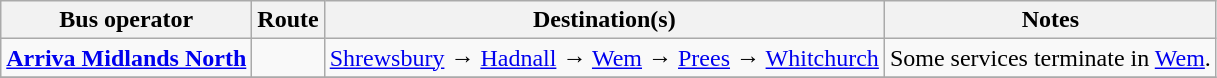<table class="wikitable">
<tr>
<th>Bus operator</th>
<th>Route</th>
<th>Destination(s)</th>
<th>Notes</th>
</tr>
<tr>
<td><strong><a href='#'>Arriva Midlands North</a></strong></td>
<td><strong></strong></td>
<td><a href='#'>Shrewsbury</a> → <a href='#'>Hadnall</a> → <a href='#'>Wem</a> → <a href='#'>Prees</a> → <a href='#'>Whitchurch</a></td>
<td>Some services terminate in <a href='#'>Wem</a>.</td>
</tr>
<tr>
</tr>
</table>
